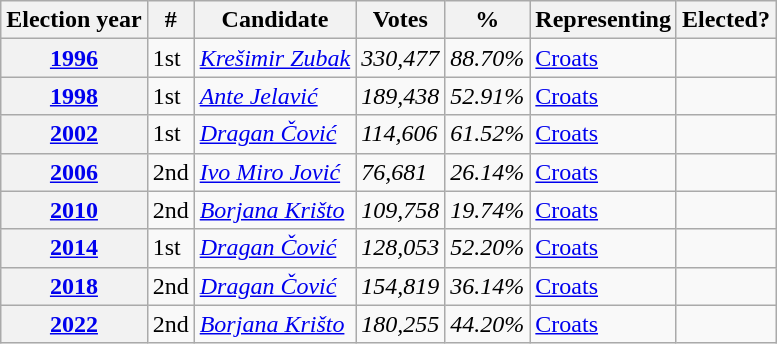<table class="wikitable">
<tr>
<th>Election year</th>
<th>#</th>
<th>Candidate</th>
<th>Votes</th>
<th>%</th>
<th>Representing</th>
<th>Elected?</th>
</tr>
<tr>
<th><a href='#'>1996</a></th>
<td>1st</td>
<td><em><a href='#'>Krešimir Zubak</a></em></td>
<td><em>330,477</em></td>
<td><em>88.70%</em></td>
<td><a href='#'>Croats</a></td>
<td></td>
</tr>
<tr>
<th><a href='#'>1998</a></th>
<td>1st</td>
<td><em><a href='#'>Ante Jelavić</a></em></td>
<td><em>189,438</em></td>
<td><em>52.91%</em></td>
<td><a href='#'>Croats</a></td>
<td></td>
</tr>
<tr>
<th><a href='#'>2002</a></th>
<td>1st</td>
<td><em><a href='#'>Dragan Čović</a></em></td>
<td><em>114,606</em></td>
<td><em>61.52%</em></td>
<td><a href='#'>Croats</a></td>
<td></td>
</tr>
<tr>
<th><a href='#'>2006</a></th>
<td>2nd</td>
<td><em><a href='#'>Ivo Miro Jović</a></em></td>
<td><em>76,681</em></td>
<td><em>26.14%</em></td>
<td><a href='#'>Croats</a></td>
<td></td>
</tr>
<tr>
<th><a href='#'>2010</a></th>
<td>2nd</td>
<td><em><a href='#'>Borjana Krišto</a></em></td>
<td><em>109,758</em></td>
<td><em>19.74%</em></td>
<td><a href='#'>Croats</a></td>
<td></td>
</tr>
<tr>
<th><a href='#'>2014</a></th>
<td>1st</td>
<td><em><a href='#'>Dragan Čović</a></em></td>
<td><em>128,053</em></td>
<td><em>52.20%</em></td>
<td><a href='#'>Croats</a></td>
<td></td>
</tr>
<tr>
<th><a href='#'>2018</a></th>
<td>2nd</td>
<td><em><a href='#'>Dragan Čović</a></em></td>
<td><em>154,819</em></td>
<td><em>36.14%</em></td>
<td><a href='#'>Croats</a></td>
<td></td>
</tr>
<tr>
<th><a href='#'>2022</a></th>
<td>2nd</td>
<td><em><a href='#'>Borjana Krišto</a></em></td>
<td><em>180,255</em></td>
<td><em>44.20%</em></td>
<td><a href='#'>Croats</a></td>
<td></td>
</tr>
</table>
